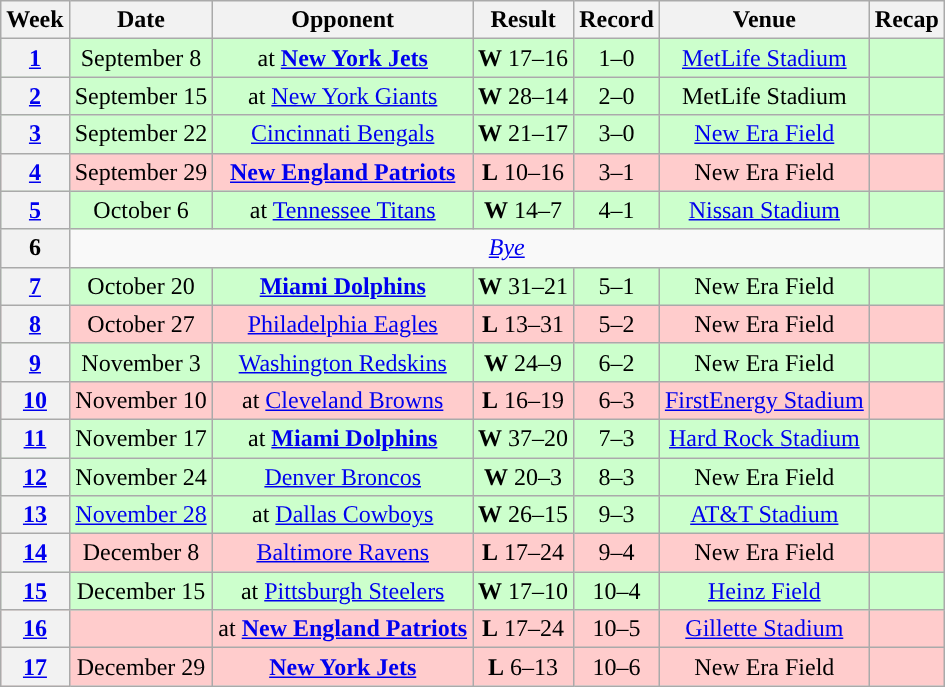<table class="wikitable" style="text-align:center">
<tr>
<th>Week</th>
<th>Date</th>
<th>Opponent</th>
<th>Result</th>
<th>Record</th>
<th>Venue</th>
<th>Recap</th>
</tr>
<tr style="background:#cfc">
<th><a href='#'>1</a></th>
<td>September 8</td>
<td>at <strong><a href='#'>New York Jets</a></strong></td>
<td><strong>W</strong> 17–16</td>
<td>1–0</td>
<td><a href='#'>MetLife Stadium</a></td>
<td></td>
</tr>
<tr style="background:#cfc">
<th><a href='#'>2</a></th>
<td>September 15</td>
<td>at <a href='#'>New York Giants</a></td>
<td><strong>W</strong> 28–14</td>
<td>2–0</td>
<td>MetLife Stadium</td>
<td></td>
</tr>
<tr style="background:#cfc">
<th><a href='#'>3</a></th>
<td>September 22</td>
<td><a href='#'>Cincinnati Bengals</a></td>
<td><strong>W</strong> 21–17</td>
<td>3–0</td>
<td><a href='#'>New Era Field</a></td>
<td></td>
</tr>
<tr style="background:#fcc">
<th><a href='#'>4</a></th>
<td>September 29</td>
<td><strong><a href='#'>New England Patriots</a></strong></td>
<td><strong>L</strong> 10–16</td>
<td>3–1</td>
<td>New Era Field</td>
<td></td>
</tr>
<tr style="background:#cfc">
<th><a href='#'>5</a></th>
<td>October 6</td>
<td>at <a href='#'>Tennessee Titans</a></td>
<td><strong>W</strong> 14–7</td>
<td>4–1</td>
<td><a href='#'>Nissan Stadium</a></td>
<td></td>
</tr>
<tr>
<th>6</th>
<td colspan="6"><em><a href='#'>Bye</a></em></td>
</tr>
<tr style="background:#cfc">
<th><a href='#'>7</a></th>
<td>October 20</td>
<td><strong><a href='#'>Miami Dolphins</a></strong></td>
<td><strong>W</strong> 31–21</td>
<td>5–1</td>
<td>New Era Field</td>
<td></td>
</tr>
<tr style="background:#fcc">
<th><a href='#'>8</a></th>
<td>October 27</td>
<td><a href='#'>Philadelphia Eagles</a></td>
<td><strong>L</strong> 13–31</td>
<td>5–2</td>
<td>New Era Field</td>
<td></td>
</tr>
<tr style= "background:#cfc">
<th><a href='#'>9</a></th>
<td>November 3</td>
<td><a href='#'>Washington Redskins</a></td>
<td><strong>W</strong> 24–9</td>
<td>6–2</td>
<td>New Era Field</td>
<td></td>
</tr>
<tr style="background:#fcc">
<th><a href='#'>10</a></th>
<td>November 10</td>
<td>at <a href='#'>Cleveland Browns</a></td>
<td><strong>L</strong> 16–19</td>
<td>6–3</td>
<td><a href='#'>FirstEnergy Stadium</a></td>
<td></td>
</tr>
<tr style="background:#cfc">
<th><a href='#'>11</a></th>
<td>November 17</td>
<td>at <strong><a href='#'>Miami Dolphins</a></strong></td>
<td><strong>W</strong> 37–20</td>
<td>7–3</td>
<td><a href='#'>Hard Rock Stadium</a></td>
<td></td>
</tr>
<tr style="background:#cfc">
<th><a href='#'>12</a></th>
<td>November 24</td>
<td><a href='#'>Denver Broncos</a></td>
<td><strong>W</strong> 20–3</td>
<td>8–3</td>
<td>New Era Field</td>
<td></td>
</tr>
<tr style="background:#cfc">
<th><a href='#'>13</a></th>
<td><a href='#'>November 28</a></td>
<td>at <a href='#'>Dallas Cowboys</a></td>
<td><strong>W</strong> 26–15</td>
<td>9–3</td>
<td><a href='#'>AT&T Stadium</a></td>
<td></td>
</tr>
<tr style="background:#fcc">
<th><a href='#'>14</a></th>
<td>December 8</td>
<td><a href='#'>Baltimore Ravens</a></td>
<td><strong>L</strong> 17–24</td>
<td>9–4</td>
<td>New Era Field</td>
<td></td>
</tr>
<tr style="background:#cfc">
<th><a href='#'>15</a></th>
<td>December 15</td>
<td>at <a href='#'>Pittsburgh Steelers</a></td>
<td><strong>W</strong> 17–10</td>
<td>10–4</td>
<td><a href='#'>Heinz Field</a></td>
<td></td>
</tr>
<tr style="background:#fcc">
<th><a href='#'>16</a></th>
<td></td>
<td>at <strong><a href='#'>New England Patriots</a></strong></td>
<td><strong>L</strong> 17–24</td>
<td>10–5</td>
<td><a href='#'>Gillette Stadium</a></td>
<td></td>
</tr>
<tr style="background:#fcc">
<th><a href='#'>17</a></th>
<td>December 29</td>
<td><strong><a href='#'>New York Jets</a></strong></td>
<td><strong>L</strong> 6–13</td>
<td>10–6</td>
<td>New Era Field</td>
<td></td>
</tr>
</table>
